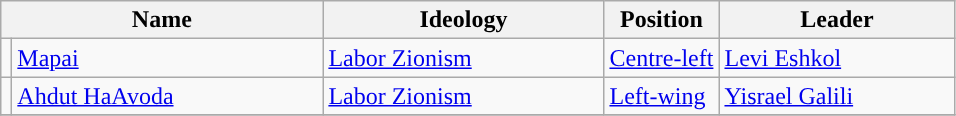<table class=wikitable>
<tr>
<th colspan=2>Name</th>
<th>Ideology</th>
<th>Position</th>
<th>Leader</th>
</tr>
<tr>
<td style="background: "></td>
<td style="width:200px"><a href='#'>Mapai</a></td>
<td style="width:180px"><a href='#'>Labor Zionism</a></td>
<td><a href='#'>Centre-left</a></td>
<td style="width:150px"><a href='#'>Levi Eshkol</a></td>
</tr>
<tr>
<td style="background: "></td>
<td style="width:200px"><a href='#'>Ahdut HaAvoda</a></td>
<td style="width:180px"><a href='#'>Labor Zionism</a></td>
<td><a href='#'>Left-wing</a></td>
<td><a href='#'>Yisrael Galili</a></td>
</tr>
<tr>
</tr>
</table>
